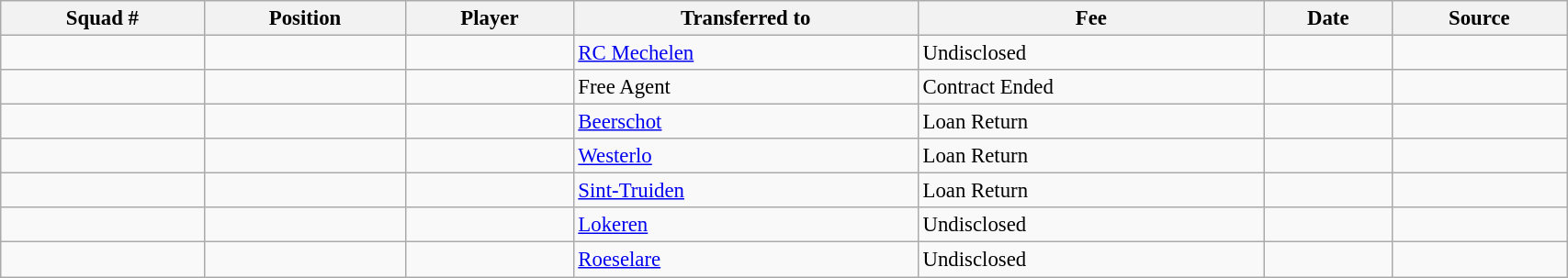<table width=90% class="wikitable sortable" style="text-align:center; font-size:95%; text-align:left">
<tr>
<th><strong>Squad #</strong></th>
<th><strong>Position</strong></th>
<th><strong>Player</strong></th>
<th><strong>Transferred to</strong></th>
<th><strong>Fee</strong></th>
<th><strong>Date</strong></th>
<th><strong>Source</strong></th>
</tr>
<tr>
<td></td>
<td></td>
<td></td>
<td> <a href='#'>RC Mechelen</a></td>
<td>Undisclosed</td>
<td></td>
<td></td>
</tr>
<tr>
<td></td>
<td></td>
<td></td>
<td>Free Agent</td>
<td>Contract Ended</td>
<td></td>
<td></td>
</tr>
<tr>
<td></td>
<td></td>
<td></td>
<td> <a href='#'>Beerschot</a></td>
<td>Loan Return</td>
<td></td>
<td></td>
</tr>
<tr>
<td></td>
<td></td>
<td></td>
<td> <a href='#'>Westerlo</a></td>
<td>Loan Return</td>
<td></td>
<td></td>
</tr>
<tr>
<td></td>
<td></td>
<td></td>
<td> <a href='#'>Sint-Truiden</a></td>
<td>Loan Return</td>
<td></td>
<td></td>
</tr>
<tr>
<td></td>
<td></td>
<td></td>
<td> <a href='#'>Lokeren</a></td>
<td>Undisclosed</td>
<td></td>
<td></td>
</tr>
<tr>
<td></td>
<td></td>
<td></td>
<td> <a href='#'>Roeselare</a></td>
<td>Undisclosed</td>
<td></td>
<td></td>
</tr>
</table>
